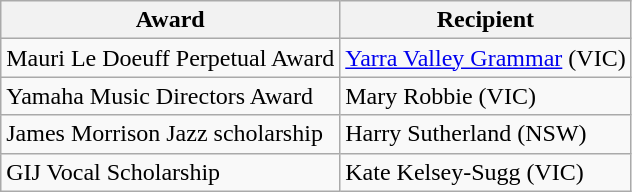<table class="wikitable">
<tr>
<th>Award</th>
<th>Recipient</th>
</tr>
<tr>
<td>Mauri Le Doeuff Perpetual Award</td>
<td><a href='#'>Yarra Valley Grammar</a> (VIC)</td>
</tr>
<tr>
<td>Yamaha Music Directors Award</td>
<td>Mary Robbie (VIC)</td>
</tr>
<tr>
<td>James Morrison Jazz scholarship</td>
<td>Harry Sutherland (NSW)</td>
</tr>
<tr>
<td>GIJ Vocal Scholarship</td>
<td>Kate Kelsey-Sugg (VIC)</td>
</tr>
</table>
